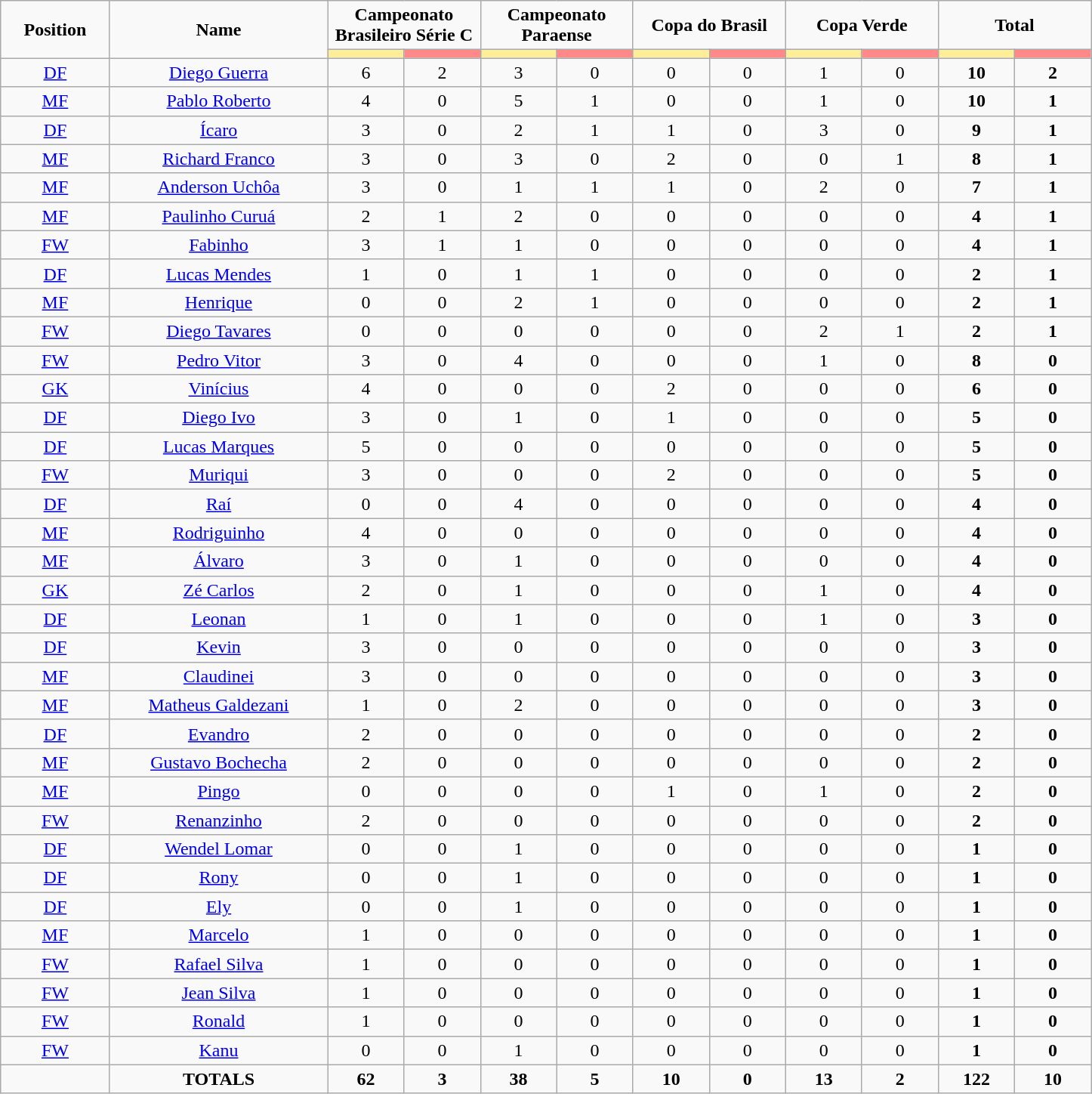<table class="wikitable" style="text-align:center;">
<tr style="text-align:center;">
<td rowspan="2"  style="width:10%; "><strong>Position</strong></td>
<td rowspan="2"  style="width:20%; "><strong>Name</strong></td>
<td colspan="2"><strong>Campeonato Brasileiro Série C</strong></td>
<td colspan="2"><strong>Campeonato Paraense</strong></td>
<td colspan="2"><strong>Copa do Brasil</strong></td>
<td colspan="2"><strong>Copa Verde</strong></td>
<td colspan="2"><strong>Total</strong></td>
</tr>
<tr>
<th style="width:60px; background:#fe9;"></th>
<th style="width:60px; background:#ff8888;"></th>
<th style="width:60px; background:#fe9;"></th>
<th style="width:60px; background:#ff8888;"></th>
<th style="width:60px; background:#fe9;"></th>
<th style="width:60px; background:#ff8888;"></th>
<th style="width:60px; background:#fe9;"></th>
<th style="width:60px; background:#ff8888;"></th>
<th style="width:60px; background:#fe9;"></th>
<th style="width:60px; background:#ff8888;"></th>
</tr>
<tr>
<td><a href='#'>DF</a></td>
<td><a href='#'>Diego Guerra</a></td>
<td>6</td>
<td>2</td>
<td>3</td>
<td>0</td>
<td>0</td>
<td>0</td>
<td>1</td>
<td>0</td>
<td><strong>10</strong></td>
<td><strong>2</strong></td>
</tr>
<tr>
<td><a href='#'>MF</a></td>
<td><a href='#'>Pablo Roberto</a></td>
<td>4</td>
<td>0</td>
<td>5</td>
<td>1</td>
<td>0</td>
<td>0</td>
<td>1</td>
<td>0</td>
<td><strong>10</strong></td>
<td><strong>1</strong></td>
</tr>
<tr>
<td><a href='#'>DF</a></td>
<td><a href='#'>Ícaro</a></td>
<td>3</td>
<td>0</td>
<td>2</td>
<td>1</td>
<td>1</td>
<td>0</td>
<td>3</td>
<td>0</td>
<td><strong>9</strong></td>
<td><strong>1</strong></td>
</tr>
<tr>
<td><a href='#'>MF</a></td>
<td><a href='#'>Richard Franco</a></td>
<td>3</td>
<td>0</td>
<td>3</td>
<td>0</td>
<td>2</td>
<td>0</td>
<td>0</td>
<td>1</td>
<td><strong>8</strong></td>
<td><strong>1</strong></td>
</tr>
<tr>
<td><a href='#'>MF</a></td>
<td><a href='#'>Anderson Uchôa</a></td>
<td>3</td>
<td>0</td>
<td>1</td>
<td>1</td>
<td>1</td>
<td>0</td>
<td>2</td>
<td>0</td>
<td><strong>7</strong></td>
<td><strong>1</strong></td>
</tr>
<tr>
<td><a href='#'>MF</a></td>
<td><a href='#'>Paulinho Curuá</a></td>
<td>2</td>
<td>1</td>
<td>2</td>
<td>0</td>
<td>0</td>
<td>0</td>
<td>0</td>
<td>0</td>
<td><strong>4</strong></td>
<td><strong>1</strong></td>
</tr>
<tr>
<td><a href='#'>FW</a></td>
<td><a href='#'>Fabinho</a></td>
<td>3</td>
<td>1</td>
<td>1</td>
<td>0</td>
<td>0</td>
<td>0</td>
<td>0</td>
<td>0</td>
<td><strong>4</strong></td>
<td><strong>1</strong></td>
</tr>
<tr>
<td><a href='#'>DF</a></td>
<td><a href='#'>Lucas Mendes</a></td>
<td>1</td>
<td>0</td>
<td>1</td>
<td>1</td>
<td>0</td>
<td>0</td>
<td>0</td>
<td>0</td>
<td><strong>2</strong></td>
<td><strong>1</strong></td>
</tr>
<tr>
<td><a href='#'>MF</a></td>
<td><a href='#'>Henrique</a></td>
<td>0</td>
<td>0</td>
<td>2</td>
<td>1</td>
<td>0</td>
<td>0</td>
<td>0</td>
<td>0</td>
<td><strong>2</strong></td>
<td><strong>1</strong></td>
</tr>
<tr>
<td><a href='#'>FW</a></td>
<td><a href='#'>Diego Tavares</a></td>
<td>0</td>
<td>0</td>
<td>0</td>
<td>0</td>
<td>0</td>
<td>0</td>
<td>2</td>
<td>1</td>
<td><strong>2</strong></td>
<td><strong>1</strong></td>
</tr>
<tr>
<td><a href='#'>FW</a></td>
<td><a href='#'>Pedro Vitor</a></td>
<td>3</td>
<td>0</td>
<td>4</td>
<td>0</td>
<td>0</td>
<td>0</td>
<td>1</td>
<td>0</td>
<td><strong>8</strong></td>
<td><strong>0</strong></td>
</tr>
<tr>
<td><a href='#'>GK</a></td>
<td><a href='#'>Vinícius</a></td>
<td>4</td>
<td>0</td>
<td>0</td>
<td>0</td>
<td>2</td>
<td>0</td>
<td>0</td>
<td>0</td>
<td><strong>6</strong></td>
<td><strong>0</strong></td>
</tr>
<tr>
<td><a href='#'>DF</a></td>
<td><a href='#'>Diego Ivo</a></td>
<td>3</td>
<td>0</td>
<td>1</td>
<td>0</td>
<td>1</td>
<td>0</td>
<td>0</td>
<td>0</td>
<td><strong>5</strong></td>
<td><strong>0</strong></td>
</tr>
<tr>
<td><a href='#'>DF</a></td>
<td><a href='#'>Lucas Marques</a></td>
<td>5</td>
<td>0</td>
<td>0</td>
<td>0</td>
<td>0</td>
<td>0</td>
<td>0</td>
<td>0</td>
<td><strong>5</strong></td>
<td><strong>0</strong></td>
</tr>
<tr>
<td><a href='#'>FW</a></td>
<td><a href='#'>Muriqui</a></td>
<td>3</td>
<td>0</td>
<td>0</td>
<td>0</td>
<td>2</td>
<td>0</td>
<td>0</td>
<td>0</td>
<td><strong>5</strong></td>
<td><strong>0</strong></td>
</tr>
<tr>
<td><a href='#'>DF</a></td>
<td><a href='#'>Raí</a></td>
<td>0</td>
<td>0</td>
<td>4</td>
<td>0</td>
<td>0</td>
<td>0</td>
<td>0</td>
<td>0</td>
<td><strong>4</strong></td>
<td><strong>0</strong></td>
</tr>
<tr>
<td><a href='#'>MF</a></td>
<td><a href='#'>Rodriguinho</a></td>
<td>4</td>
<td>0</td>
<td>0</td>
<td>0</td>
<td>0</td>
<td>0</td>
<td>0</td>
<td>0</td>
<td><strong>4</strong></td>
<td><strong>0</strong></td>
</tr>
<tr>
<td><a href='#'>MF</a></td>
<td><a href='#'>Álvaro</a></td>
<td>3</td>
<td>0</td>
<td>1</td>
<td>0</td>
<td>0</td>
<td>0</td>
<td>0</td>
<td>0</td>
<td><strong>4</strong></td>
<td><strong>0</strong></td>
</tr>
<tr>
<td><a href='#'>GK</a></td>
<td><a href='#'>Zé Carlos</a></td>
<td>2</td>
<td>0</td>
<td>1</td>
<td>0</td>
<td>0</td>
<td>0</td>
<td>1</td>
<td>0</td>
<td><strong>4</strong></td>
<td><strong>0</strong></td>
</tr>
<tr>
<td><a href='#'>DF</a></td>
<td><a href='#'>Leonan</a></td>
<td>1</td>
<td>0</td>
<td>1</td>
<td>0</td>
<td>0</td>
<td>0</td>
<td>1</td>
<td>0</td>
<td><strong>3</strong></td>
<td><strong>0</strong></td>
</tr>
<tr>
<td><a href='#'>DF</a></td>
<td><a href='#'>Kevin</a></td>
<td>3</td>
<td>0</td>
<td>0</td>
<td>0</td>
<td>0</td>
<td>0</td>
<td>0</td>
<td>0</td>
<td><strong>3</strong></td>
<td><strong>0</strong></td>
</tr>
<tr>
<td><a href='#'>MF</a></td>
<td><a href='#'>Claudinei</a></td>
<td>3</td>
<td>0</td>
<td>0</td>
<td>0</td>
<td>0</td>
<td>0</td>
<td>0</td>
<td>0</td>
<td><strong>3</strong></td>
<td><strong>0</strong></td>
</tr>
<tr>
<td><a href='#'>MF</a></td>
<td><a href='#'>Matheus Galdezani</a></td>
<td>1</td>
<td>0</td>
<td>2</td>
<td>0</td>
<td>0</td>
<td>0</td>
<td>0</td>
<td>0</td>
<td><strong>3</strong></td>
<td><strong>0</strong></td>
</tr>
<tr>
<td><a href='#'>DF</a></td>
<td><a href='#'>Evandro</a></td>
<td>2</td>
<td>0</td>
<td>0</td>
<td>0</td>
<td>0</td>
<td>0</td>
<td>0</td>
<td>0</td>
<td><strong>2</strong></td>
<td><strong>0</strong></td>
</tr>
<tr>
<td><a href='#'>MF</a></td>
<td><a href='#'>Gustavo Bochecha</a></td>
<td>2</td>
<td>0</td>
<td>0</td>
<td>0</td>
<td>0</td>
<td>0</td>
<td>0</td>
<td>0</td>
<td><strong>2</strong></td>
<td><strong>0</strong></td>
</tr>
<tr>
<td><a href='#'>MF</a></td>
<td><a href='#'>Pingo</a></td>
<td>0</td>
<td>0</td>
<td>0</td>
<td>0</td>
<td>1</td>
<td>0</td>
<td>1</td>
<td>0</td>
<td><strong>2</strong></td>
<td><strong>0</strong></td>
</tr>
<tr>
<td><a href='#'>FW</a></td>
<td><a href='#'>Renanzinho</a></td>
<td>2</td>
<td>0</td>
<td>0</td>
<td>0</td>
<td>0</td>
<td>0</td>
<td>0</td>
<td>0</td>
<td><strong>2</strong></td>
<td><strong>0</strong></td>
</tr>
<tr>
<td><a href='#'>DF</a></td>
<td><a href='#'>Wendel Lomar</a></td>
<td>0</td>
<td>0</td>
<td>1</td>
<td>0</td>
<td>0</td>
<td>0</td>
<td>0</td>
<td>0</td>
<td><strong>1</strong></td>
<td><strong>0</strong></td>
</tr>
<tr>
<td><a href='#'>DF</a></td>
<td><a href='#'>Rony</a></td>
<td>0</td>
<td>0</td>
<td>1</td>
<td>0</td>
<td>0</td>
<td>0</td>
<td>0</td>
<td>0</td>
<td><strong>1</strong></td>
<td><strong>0</strong></td>
</tr>
<tr>
<td><a href='#'>DF</a></td>
<td><a href='#'>Ely</a></td>
<td>0</td>
<td>0</td>
<td>1</td>
<td>0</td>
<td>0</td>
<td>0</td>
<td>0</td>
<td>0</td>
<td><strong>1</strong></td>
<td><strong>0</strong></td>
</tr>
<tr>
<td><a href='#'>MF</a></td>
<td><a href='#'>Marcelo</a></td>
<td>1</td>
<td>0</td>
<td>0</td>
<td>0</td>
<td>0</td>
<td>0</td>
<td>0</td>
<td>0</td>
<td><strong>1</strong></td>
<td><strong>0</strong></td>
</tr>
<tr>
<td><a href='#'>FW</a></td>
<td><a href='#'>Rafael Silva</a></td>
<td>1</td>
<td>0</td>
<td>0</td>
<td>0</td>
<td>0</td>
<td>0</td>
<td>0</td>
<td>0</td>
<td><strong>1</strong></td>
<td><strong>0</strong></td>
</tr>
<tr>
<td><a href='#'>FW</a></td>
<td><a href='#'>Jean Silva</a></td>
<td>1</td>
<td>0</td>
<td>0</td>
<td>0</td>
<td>0</td>
<td>0</td>
<td>0</td>
<td>0</td>
<td><strong>1</strong></td>
<td><strong>0</strong></td>
</tr>
<tr>
<td><a href='#'>FW</a></td>
<td><a href='#'>Ronald</a></td>
<td>1</td>
<td>0</td>
<td>0</td>
<td>0</td>
<td>0</td>
<td>0</td>
<td>0</td>
<td>0</td>
<td><strong>1</strong></td>
<td><strong>0</strong></td>
</tr>
<tr>
<td><a href='#'>FW</a></td>
<td><a href='#'>Kanu</a></td>
<td>0</td>
<td>0</td>
<td>1</td>
<td>0</td>
<td>0</td>
<td>0</td>
<td>0</td>
<td>0</td>
<td><strong>1</strong></td>
<td><strong>0</strong></td>
</tr>
<tr>
<td colspan="1"></td>
<td><strong>TOTALS</strong></td>
<td><strong>62</strong></td>
<td><strong>3</strong></td>
<td><strong>38</strong></td>
<td><strong>5</strong></td>
<td><strong>10</strong></td>
<td><strong>0</strong></td>
<td><strong>13</strong></td>
<td><strong>2</strong></td>
<td><strong>122</strong></td>
<td><strong>10</strong></td>
</tr>
</table>
